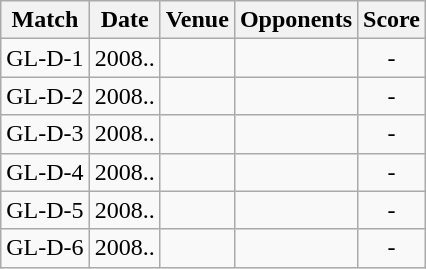<table class="wikitable" style="text-align:center;">
<tr>
<th>Match</th>
<th>Date</th>
<th>Venue</th>
<th>Opponents</th>
<th>Score</th>
</tr>
<tr>
<td>GL-D-1</td>
<td>2008..</td>
<td><a href='#'></a></td>
<td><a href='#'></a></td>
<td>-</td>
</tr>
<tr>
<td>GL-D-2</td>
<td>2008..</td>
<td><a href='#'></a></td>
<td><a href='#'></a></td>
<td>-</td>
</tr>
<tr>
<td>GL-D-3</td>
<td>2008..</td>
<td><a href='#'></a></td>
<td><a href='#'></a></td>
<td>-</td>
</tr>
<tr>
<td>GL-D-4</td>
<td>2008..</td>
<td><a href='#'></a></td>
<td><a href='#'></a></td>
<td>-</td>
</tr>
<tr>
<td>GL-D-5</td>
<td>2008..</td>
<td><a href='#'></a></td>
<td><a href='#'></a></td>
<td>-</td>
</tr>
<tr>
<td>GL-D-6</td>
<td>2008..</td>
<td><a href='#'></a></td>
<td><a href='#'></a></td>
<td>-</td>
</tr>
</table>
